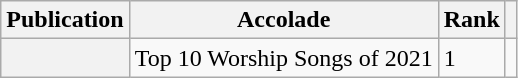<table class="sortable wikitable plainrowheaders  mw-collapsible">
<tr>
<th scope="col">Publication</th>
<th scope="col" class="unsortable">Accolade</th>
<th scope="col">Rank</th>
<th scope="col" class="unsortable"></th>
</tr>
<tr>
<th scope="row"><em></em></th>
<td>Top 10 Worship Songs of 2021</td>
<td>1</td>
<td></td>
</tr>
</table>
